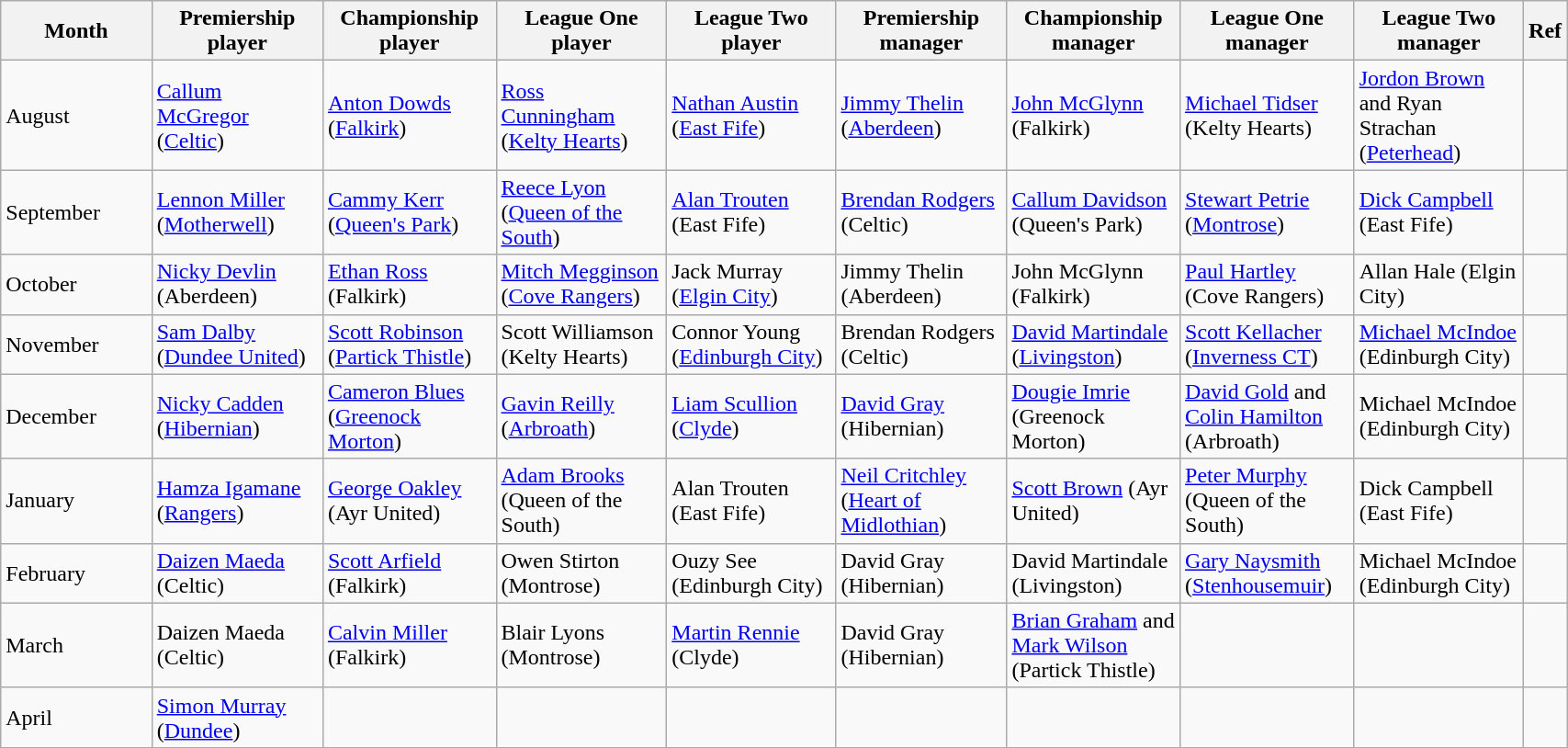<table class="wikitable" style="width: 90%">
<tr>
<th style="width: 10%">Month</th>
<th style="width: 11.25%">Premiership<br>player</th>
<th style="width: 11.25%">Championship<br>player</th>
<th style="width: 11.25%">League One<br>player</th>
<th style="width: 11.25%">League Two<br>player</th>
<th style="width: 11.25%">Premiership<br>manager</th>
<th style="width: 11.25%">Championship<br>manager</th>
<th style="width: 11.25%">League One<br>manager</th>
<th style="width: 11.25%">League Two<br>manager</th>
<th style="width: 11.25%">Ref</th>
</tr>
<tr>
<td>August</td>
<td><a href='#'>Callum McGregor</a> (<a href='#'>Celtic</a>)</td>
<td><a href='#'>Anton Dowds</a> (<a href='#'>Falkirk</a>)</td>
<td><a href='#'>Ross Cunningham</a> (<a href='#'>Kelty Hearts</a>)</td>
<td><a href='#'>Nathan Austin</a> (<a href='#'>East Fife</a>)</td>
<td><a href='#'>Jimmy Thelin</a> (<a href='#'>Aberdeen</a>)</td>
<td><a href='#'>John McGlynn</a> (Falkirk)</td>
<td><a href='#'>Michael Tidser</a> (Kelty Hearts)</td>
<td><a href='#'>Jordon Brown</a> and Ryan Strachan (<a href='#'>Peterhead</a>)</td>
<td></td>
</tr>
<tr>
<td>September</td>
<td><a href='#'>Lennon Miller</a> (<a href='#'>Motherwell</a>)</td>
<td><a href='#'>Cammy Kerr</a> (<a href='#'>Queen's Park</a>)</td>
<td><a href='#'>Reece Lyon</a> (<a href='#'>Queen of the South</a>)</td>
<td><a href='#'>Alan Trouten</a> (East Fife)</td>
<td><a href='#'>Brendan Rodgers</a> (Celtic)</td>
<td><a href='#'>Callum Davidson</a> (Queen's Park)</td>
<td><a href='#'>Stewart Petrie</a> (<a href='#'>Montrose</a>)</td>
<td><a href='#'>Dick Campbell</a> (East Fife)</td>
<td></td>
</tr>
<tr>
<td>October</td>
<td><a href='#'>Nicky Devlin</a> (Aberdeen)</td>
<td><a href='#'>Ethan Ross</a> (Falkirk)</td>
<td><a href='#'>Mitch Megginson</a> (<a href='#'>Cove Rangers</a>)</td>
<td>Jack Murray (<a href='#'>Elgin City</a>)</td>
<td>Jimmy Thelin (Aberdeen)</td>
<td>John McGlynn (Falkirk)</td>
<td><a href='#'>Paul Hartley</a> (Cove Rangers)</td>
<td>Allan Hale (Elgin City)</td>
<td></td>
</tr>
<tr>
<td>November</td>
<td><a href='#'>Sam Dalby</a> (<a href='#'>Dundee United</a>)</td>
<td><a href='#'>Scott Robinson</a> (<a href='#'>Partick Thistle</a>)</td>
<td>Scott Williamson (Kelty Hearts)</td>
<td>Connor Young (<a href='#'>Edinburgh City</a>)</td>
<td>Brendan Rodgers (Celtic)</td>
<td><a href='#'>David Martindale</a> (<a href='#'>Livingston</a>)</td>
<td><a href='#'>Scott Kellacher</a> (<a href='#'>Inverness CT</a>)</td>
<td><a href='#'>Michael McIndoe</a> (Edinburgh City)</td>
<td></td>
</tr>
<tr>
<td>December</td>
<td><a href='#'>Nicky Cadden</a> (<a href='#'>Hibernian</a>)</td>
<td><a href='#'>Cameron Blues</a> (<a href='#'>Greenock Morton</a>)</td>
<td><a href='#'>Gavin Reilly</a> (<a href='#'>Arbroath</a>)</td>
<td><a href='#'>Liam Scullion</a> (<a href='#'>Clyde</a>)</td>
<td><a href='#'>David Gray</a> (Hibernian)</td>
<td><a href='#'>Dougie Imrie</a> (Greenock Morton)</td>
<td><a href='#'>David Gold</a> and <a href='#'>Colin Hamilton</a> (Arbroath)</td>
<td>Michael McIndoe (Edinburgh City)</td>
<td></td>
</tr>
<tr>
<td>January</td>
<td><a href='#'>Hamza Igamane</a> (<a href='#'>Rangers</a>)</td>
<td><a href='#'>George Oakley</a> (Ayr United)</td>
<td><a href='#'>Adam Brooks</a> (Queen of the South)</td>
<td>Alan Trouten (East Fife)</td>
<td><a href='#'>Neil Critchley</a> (<a href='#'>Heart of Midlothian</a>)</td>
<td><a href='#'>Scott Brown</a> (Ayr United)</td>
<td><a href='#'>Peter Murphy</a> (Queen of the South)</td>
<td>Dick Campbell (East Fife)</td>
<td></td>
</tr>
<tr>
<td>February</td>
<td><a href='#'>Daizen Maeda</a> (Celtic)</td>
<td><a href='#'>Scott Arfield</a> (Falkirk)</td>
<td>Owen Stirton (Montrose)</td>
<td>Ouzy See (Edinburgh City)</td>
<td>David Gray (Hibernian)</td>
<td>David Martindale (Livingston)</td>
<td><a href='#'>Gary Naysmith</a> (<a href='#'>Stenhousemuir</a>)</td>
<td>Michael McIndoe (Edinburgh City)</td>
<td></td>
</tr>
<tr>
<td>March</td>
<td>Daizen Maeda (Celtic)</td>
<td><a href='#'>Calvin Miller</a> (Falkirk)</td>
<td>Blair Lyons (Montrose)</td>
<td><a href='#'>Martin Rennie</a> (Clyde)</td>
<td>David Gray (Hibernian)</td>
<td><a href='#'>Brian Graham</a> and <a href='#'>Mark Wilson</a> (Partick Thistle)</td>
<td></td>
<td></td>
<td></td>
</tr>
<tr>
<td>April</td>
<td><a href='#'>Simon Murray</a> (<a href='#'>Dundee</a>)</td>
<td></td>
<td></td>
<td></td>
<td></td>
<td></td>
<td></td>
<td></td>
<td></td>
</tr>
</table>
